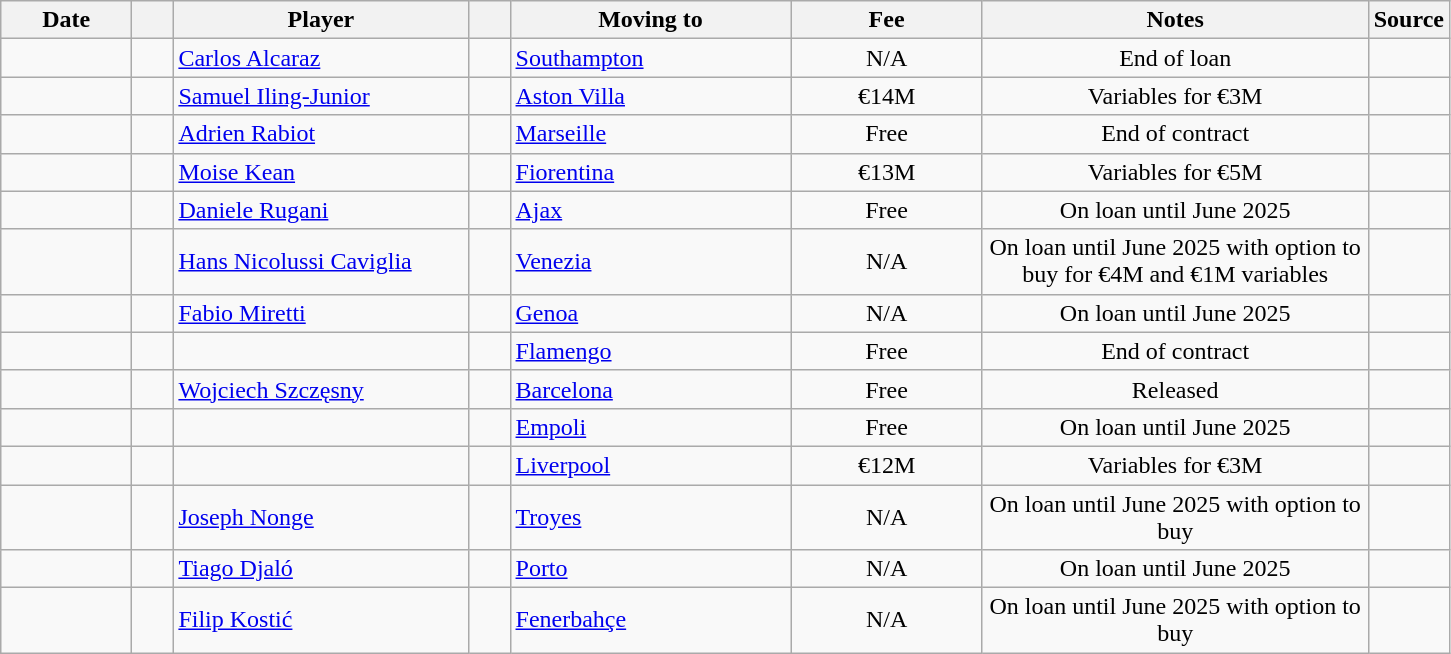<table class="wikitable sortable">
<tr>
<th style="width:80px;">Date</th>
<th style="width:20px;"></th>
<th style="width:190px;">Player</th>
<th style="width:20px;"></th>
<th style="width:180px;">Moving to</th>
<th style="width:120px;" class="unsortable">Fee</th>
<th style="width:250px;" class="unsortable">Notes</th>
<th style="width:20px;">Source</th>
</tr>
<tr>
<td></td>
<td align=center></td>
<td> <a href='#'>Carlos Alcaraz</a></td>
<td align="center"></td>
<td align=left> <a href='#'>Southampton</a></td>
<td align="center">N/A</td>
<td align=center>End of loan</td>
<td></td>
</tr>
<tr>
<td></td>
<td align=center></td>
<td> <a href='#'>Samuel Iling-Junior</a></td>
<td align="center"></td>
<td> <a href='#'>Aston Villa</a></td>
<td align="center">€14M</td>
<td align="center">Variables for €3M</td>
<td></td>
</tr>
<tr>
<td></td>
<td align=center></td>
<td> <a href='#'>Adrien Rabiot</a></td>
<td align=center></td>
<td> <a href='#'>Marseille</a></td>
<td align=center>Free</td>
<td align=center>End of contract</td>
<td></td>
</tr>
<tr>
<td></td>
<td align="center"></td>
<td> <a href='#'>Moise Kean</a></td>
<td align=center></td>
<td align=left> <a href='#'>Fiorentina</a></td>
<td align=center>€13M</td>
<td align=center>Variables for €5M</td>
<td></td>
</tr>
<tr>
<td></td>
<td align=center></td>
<td> <a href='#'>Daniele Rugani</a></td>
<td align=center></td>
<td align=left> <a href='#'>Ajax</a></td>
<td align=center>Free</td>
<td align=center>On loan until June 2025</td>
<td></td>
</tr>
<tr>
<td></td>
<td align=center></td>
<td> <a href='#'>Hans Nicolussi Caviglia</a></td>
<td align="center"></td>
<td align=left> <a href='#'>Venezia</a></td>
<td align="center">N/A</td>
<td align=center>On loan until June 2025 with option to buy for €4M and €1M variables</td>
<td></td>
</tr>
<tr>
<td></td>
<td align=center></td>
<td> <a href='#'>Fabio Miretti</a></td>
<td align="center"></td>
<td align=left> <a href='#'>Genoa</a></td>
<td align="center">N/A</td>
<td align=center>On loan until June 2025</td>
<td></td>
</tr>
<tr>
<td></td>
<td align=center></td>
<td></td>
<td align="center"></td>
<td align=left> <a href='#'>Flamengo</a></td>
<td align="center">Free</td>
<td align=center>End of contract</td>
<td></td>
</tr>
<tr>
<td></td>
<td align="center"></td>
<td> <a href='#'>Wojciech Szczęsny</a></td>
<td align=center></td>
<td> <a href='#'>Barcelona</a></td>
<td align="center">Free</td>
<td align=center>Released</td>
<td></td>
</tr>
<tr>
<td></td>
<td align=center></td>
<td></td>
<td align="center"></td>
<td align=left> <a href='#'>Empoli</a></td>
<td align="center">Free</td>
<td align=center>On loan until June 2025</td>
<td></td>
</tr>
<tr>
<td></td>
<td align=center></td>
<td></td>
<td align="center"></td>
<td align=left> <a href='#'>Liverpool</a></td>
<td align="center">€12M</td>
<td align=center>Variables for €3M</td>
<td></td>
</tr>
<tr>
<td></td>
<td align=center></td>
<td> <a href='#'>Joseph Nonge</a></td>
<td align="center"></td>
<td align=left> <a href='#'>Troyes</a></td>
<td align="center">N/A</td>
<td align=center>On loan until June 2025 with option to buy</td>
<td></td>
</tr>
<tr>
<td></td>
<td align=center></td>
<td> <a href='#'>Tiago Djaló</a></td>
<td align="center"></td>
<td align=left> <a href='#'>Porto</a></td>
<td align="center">N/A</td>
<td align=center>On loan until June 2025</td>
<td></td>
</tr>
<tr>
<td></td>
<td align="center"></td>
<td> <a href='#'>Filip Kostić</a></td>
<td align="center"></td>
<td> <a href='#'>Fenerbahçe</a></td>
<td align="center">N/A</td>
<td align="center">On loan until June 2025 with option to buy</td>
<td></td>
</tr>
</table>
